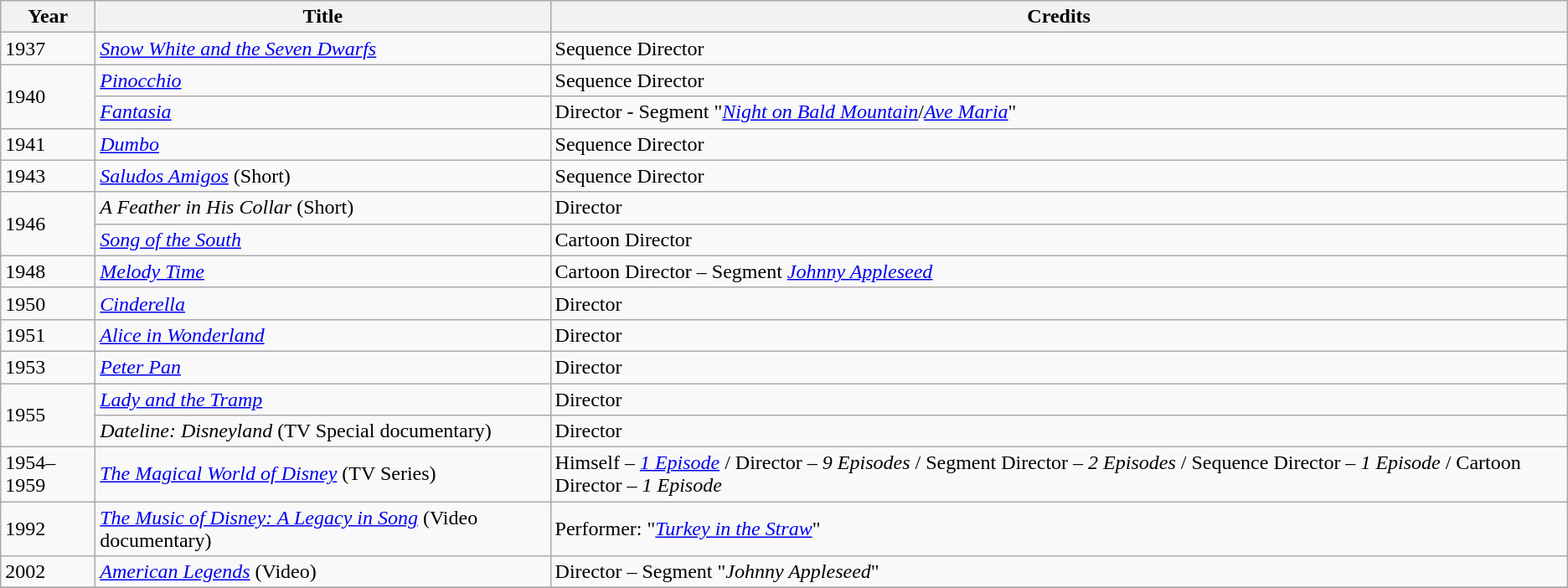<table class="wikitable sortable">
<tr>
<th>Year</th>
<th>Title</th>
<th>Credits</th>
</tr>
<tr>
<td>1937</td>
<td><em><a href='#'>Snow White and the Seven Dwarfs</a></em></td>
<td>Sequence Director</td>
</tr>
<tr>
<td rowspan="2">1940</td>
<td><em><a href='#'>Pinocchio</a></em></td>
<td>Sequence Director</td>
</tr>
<tr>
<td><em><a href='#'>Fantasia</a></em></td>
<td>Director - Segment "<em><a href='#'>Night on Bald Mountain</a></em>/<em><a href='#'>Ave Maria</a></em>"</td>
</tr>
<tr>
<td>1941</td>
<td><em><a href='#'>Dumbo</a></em></td>
<td>Sequence Director</td>
</tr>
<tr>
<td>1943</td>
<td><em><a href='#'>Saludos Amigos</a></em> (Short)</td>
<td>Sequence Director</td>
</tr>
<tr>
<td rowspan="2">1946</td>
<td><em>A Feather in His Collar</em> (Short)</td>
<td>Director</td>
</tr>
<tr>
<td><em><a href='#'>Song of the South</a></em></td>
<td>Cartoon Director</td>
</tr>
<tr>
<td>1948</td>
<td><em><a href='#'>Melody Time</a></em></td>
<td>Cartoon Director – Segment <em><a href='#'>Johnny Appleseed</a></em></td>
</tr>
<tr>
<td>1950</td>
<td><em><a href='#'>Cinderella</a></em></td>
<td>Director</td>
</tr>
<tr>
<td>1951</td>
<td><em><a href='#'>Alice in Wonderland</a></em></td>
<td>Director</td>
</tr>
<tr>
<td>1953</td>
<td><em><a href='#'>Peter Pan</a></em></td>
<td>Director</td>
</tr>
<tr>
<td rowspan="2">1955</td>
<td><em><a href='#'>Lady and the Tramp</a></em></td>
<td>Director</td>
</tr>
<tr>
<td><em>Dateline: Disneyland</em> (TV Special documentary)</td>
<td>Director</td>
</tr>
<tr>
<td>1954–1959</td>
<td><em><a href='#'>The Magical World of Disney</a></em> (TV Series)</td>
<td>Himself – <em><a href='#'>1 Episode</a></em> / Director – <em>9 Episodes</em> / Segment Director – <em>2 Episodes</em> / Sequence Director – <em>1 Episode</em> / Cartoon Director – <em>1 Episode</em></td>
</tr>
<tr>
<td>1992</td>
<td><em><a href='#'>The Music of Disney: A Legacy in Song</a></em> (Video documentary)</td>
<td>Performer: "<em><a href='#'>Turkey in the Straw</a></em>"</td>
</tr>
<tr>
<td>2002</td>
<td><em><a href='#'>American Legends</a></em> (Video)</td>
<td>Director – Segment "<em>Johnny Appleseed</em>"</td>
</tr>
<tr>
</tr>
</table>
